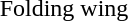<table style="margin:auto; text-align:center;">
<tr>
<td valign=bottom><br>Folding wing</td>
</tr>
</table>
